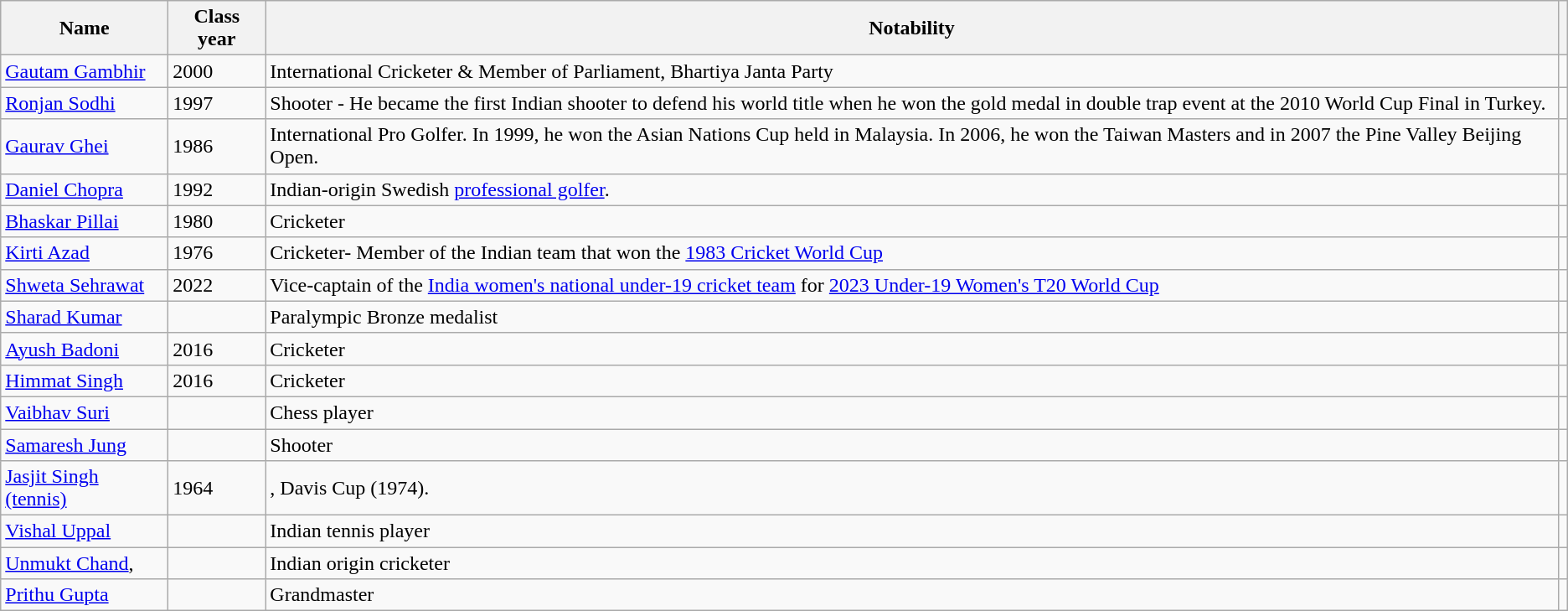<table class="wikitable">
<tr>
<th>Name</th>
<th>Class year</th>
<th>Notability</th>
<th></th>
</tr>
<tr>
<td><a href='#'>Gautam Gambhir</a></td>
<td>2000</td>
<td>International Cricketer & Member of Parliament, Bhartiya Janta Party</td>
<td></td>
</tr>
<tr>
<td><a href='#'>Ronjan Sodhi</a></td>
<td>1997</td>
<td>Shooter - He became the first Indian shooter to defend his world title when he won the gold medal in double trap event at the 2010 World Cup Final in Turkey.</td>
<td></td>
</tr>
<tr>
<td><a href='#'>Gaurav Ghei</a></td>
<td>1986</td>
<td>International Pro Golfer. In 1999, he won the Asian Nations Cup held in Malaysia. In 2006, he won the Taiwan Masters and in 2007 the Pine Valley Beijing Open.</td>
<td></td>
</tr>
<tr>
<td><a href='#'>Daniel Chopra</a></td>
<td>1992</td>
<td>Indian-origin Swedish <a href='#'>professional golfer</a>.</td>
<td></td>
</tr>
<tr>
<td><a href='#'>Bhaskar Pillai</a></td>
<td>1980</td>
<td>Cricketer</td>
<td></td>
</tr>
<tr>
<td><a href='#'>Kirti Azad</a></td>
<td>1976</td>
<td>Cricketer- Member of the Indian team that won the <a href='#'>1983 Cricket World Cup</a></td>
<td></td>
</tr>
<tr>
<td><a href='#'>Shweta Sehrawat</a></td>
<td>2022</td>
<td>Vice-captain of the <a href='#'>India women's national under-19 cricket team</a> for <a href='#'>2023 Under-19 Women's T20 World Cup</a></td>
<td></td>
</tr>
<tr>
<td><a href='#'>Sharad Kumar</a></td>
<td></td>
<td>Paralympic Bronze medalist</td>
<td></td>
</tr>
<tr>
<td><a href='#'>Ayush Badoni</a></td>
<td>2016</td>
<td>Cricketer</td>
<td></td>
</tr>
<tr>
<td><a href='#'>Himmat Singh</a></td>
<td>2016</td>
<td>Cricketer</td>
<td></td>
</tr>
<tr>
<td><a href='#'>Vaibhav Suri</a></td>
<td></td>
<td>Chess player</td>
<td></td>
</tr>
<tr>
<td><a href='#'>Samaresh Jung</a></td>
<td></td>
<td>Shooter</td>
<td></td>
</tr>
<tr>
<td><a href='#'>Jasjit Singh (tennis)</a></td>
<td>1964</td>
<td>, Davis Cup (1974).</td>
<td></td>
</tr>
<tr>
<td><a href='#'>Vishal Uppal</a></td>
<td></td>
<td>Indian tennis player</td>
<td></td>
</tr>
<tr>
<td><a href='#'>Unmukt Chand</a>,</td>
<td></td>
<td>Indian origin cricketer</td>
<td></td>
</tr>
<tr>
<td><a href='#'>Prithu Gupta</a></td>
<td></td>
<td>Grandmaster</td>
<td></td>
</tr>
</table>
